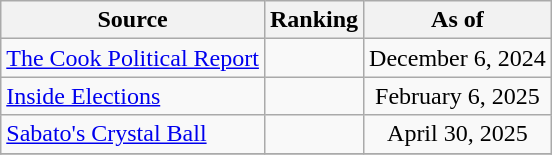<table class="wikitable" style=text-align:center>
<tr>
<th>Source</th>
<th>Ranking</th>
<th>As of</th>
</tr>
<tr>
<td align=left><a href='#'>The Cook Political Report</a></td>
<td></td>
<td>December 6, 2024</td>
</tr>
<tr>
<td align="left"><a href='#'>Inside Elections</a></td>
<td></td>
<td>February 6, 2025</td>
</tr>
<tr>
<td align="left"><a href='#'>Sabato's Crystal Ball</a></td>
<td></td>
<td>April 30, 2025</td>
</tr>
<tr>
</tr>
</table>
